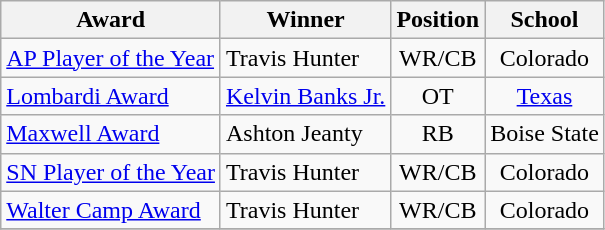<table class="wikitable">
<tr>
<th>Award</th>
<th>Winner</th>
<th>Position</th>
<th>School</th>
</tr>
<tr>
<td><a href='#'>AP Player of the Year</a></td>
<td>Travis Hunter</td>
<td align="center">WR/CB</td>
<td align="center">Colorado</td>
</tr>
<tr>
<td><a href='#'>Lombardi Award</a></td>
<td><a href='#'>Kelvin Banks Jr.</a></td>
<td align=center>OT</td>
<td align=center><a href='#'>Texas</a></td>
</tr>
<tr>
<td><a href='#'>Maxwell Award</a></td>
<td>Ashton Jeanty</td>
<td align=center>RB</td>
<td align=center>Boise State</td>
</tr>
<tr>
<td><a href='#'>SN Player of the Year</a></td>
<td>Travis Hunter</td>
<td align="center">WR/CB</td>
<td align="center">Colorado</td>
</tr>
<tr>
<td><a href='#'>Walter Camp Award</a></td>
<td>Travis Hunter</td>
<td align=center>WR/CB</td>
<td align=center>Colorado</td>
</tr>
<tr>
</tr>
</table>
